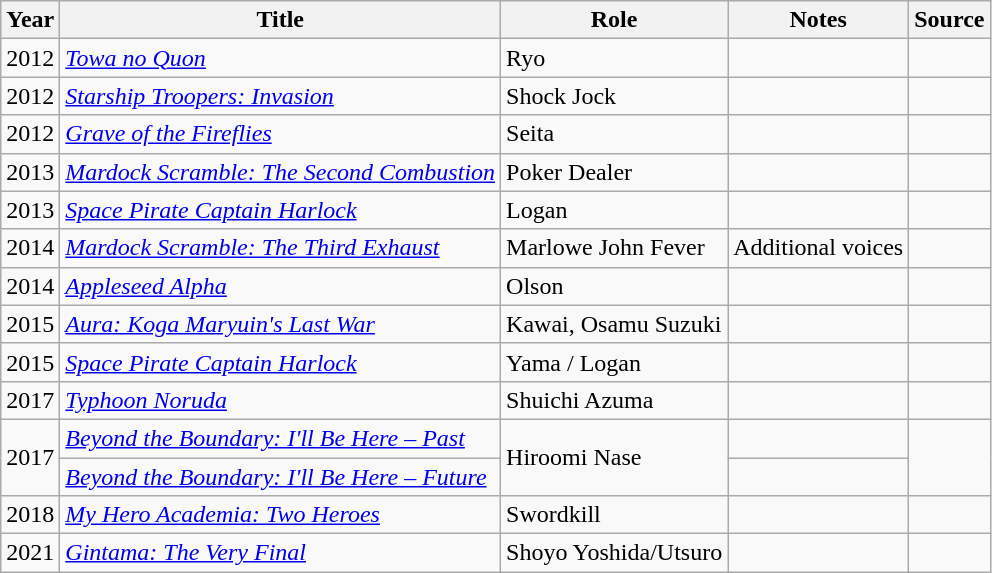<table class="wikitable">
<tr>
<th>Year</th>
<th>Title</th>
<th>Role</th>
<th>Notes</th>
<th>Source</th>
</tr>
<tr>
<td>2012</td>
<td><em><a href='#'>Towa no Quon</a></em></td>
<td>Ryo</td>
<td></td>
<td></td>
</tr>
<tr>
<td>2012</td>
<td><em><a href='#'>Starship Troopers: Invasion</a></em></td>
<td>Shock Jock</td>
<td></td>
<td></td>
</tr>
<tr>
<td>2012</td>
<td><em><a href='#'>Grave of the Fireflies</a></em></td>
<td>Seita</td>
<td></td>
<td></td>
</tr>
<tr>
<td>2013</td>
<td><a href='#'><em>Mardock Scramble: The Second Combustion</em></a></td>
<td>Poker Dealer</td>
<td></td>
<td></td>
</tr>
<tr>
<td>2013</td>
<td><a href='#'><em>Space Pirate Captain Harlock</em></a></td>
<td>Logan</td>
<td></td>
<td></td>
</tr>
<tr>
<td>2014</td>
<td><a href='#'><em>Mardock Scramble: The Third Exhaust</em></a></td>
<td>Marlowe John Fever</td>
<td>Additional voices</td>
<td></td>
</tr>
<tr>
<td>2014</td>
<td><em><a href='#'>Appleseed Alpha</a></em></td>
<td>Olson</td>
<td></td>
<td></td>
</tr>
<tr>
<td>2015</td>
<td><em><a href='#'>Aura: Koga Maryuin's Last War</a></em></td>
<td>Kawai, Osamu Suzuki</td>
<td></td>
<td></td>
</tr>
<tr>
<td>2015</td>
<td><em><a href='#'>Space Pirate Captain Harlock</a></em></td>
<td>Yama / Logan</td>
<td></td>
<td></td>
</tr>
<tr>
<td>2017</td>
<td><em><a href='#'>Typhoon Noruda</a></em></td>
<td>Shuichi Azuma</td>
<td></td>
<td></td>
</tr>
<tr>
<td rowspan="2">2017</td>
<td><em><a href='#'>Beyond the Boundary: I'll Be Here – Past</a></em></td>
<td rowspan="2">Hiroomi Nase</td>
<td></td>
<td rowspan="2"></td>
</tr>
<tr>
<td><em><a href='#'>Beyond the Boundary: I'll Be Here – Future</a></em></td>
<td></td>
</tr>
<tr>
<td>2018</td>
<td><em><a href='#'>My Hero Academia: Two Heroes</a></em></td>
<td>Swordkill</td>
<td></td>
<td></td>
</tr>
<tr>
<td>2021</td>
<td><em><a href='#'>Gintama: The Very Final</a></em></td>
<td>Shoyo Yoshida/Utsuro</td>
<td></td>
<td></td>
</tr>
</table>
